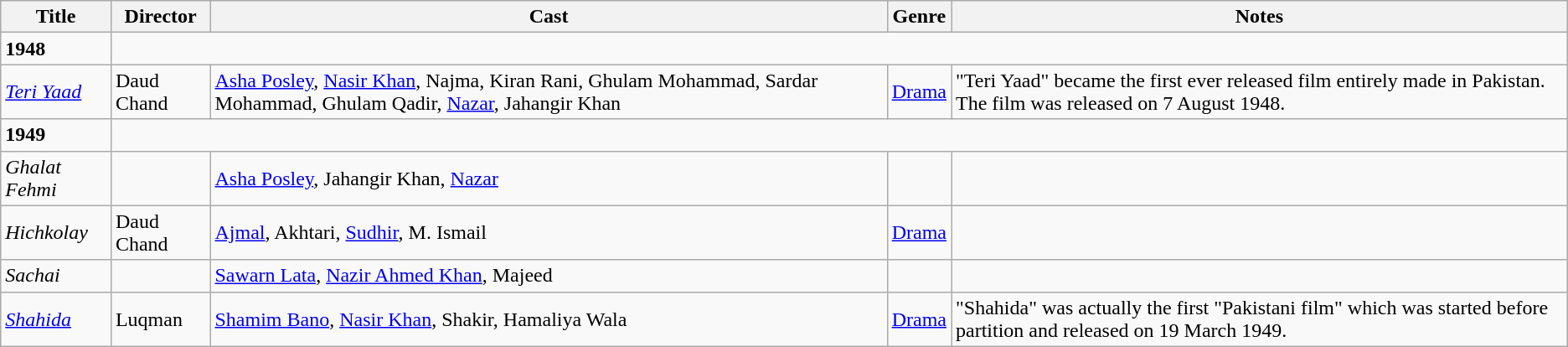<table class="wikitable">
<tr>
<th>Title</th>
<th>Director</th>
<th>Cast</th>
<th>Genre</th>
<th>Notes</th>
</tr>
<tr>
<td><strong>1948</strong></td>
</tr>
<tr>
<td><em><a href='#'>Teri Yaad</a></em></td>
<td>Daud Chand</td>
<td><a href='#'>Asha Posley</a>, <a href='#'>Nasir Khan</a>, Najma, Kiran Rani, Ghulam Mohammad, Sardar Mohammad, Ghulam Qadir, <a href='#'>Nazar</a>, Jahangir Khan</td>
<td><a href='#'>Drama</a></td>
<td>"Teri Yaad" became the first ever released film entirely made in Pakistan. The film was released on 7 August 1948.</td>
</tr>
<tr>
<td><strong>1949</strong></td>
</tr>
<tr>
<td><em>Ghalat Fehmi</em></td>
<td></td>
<td><a href='#'>Asha Posley</a>, Jahangir Khan, <a href='#'>Nazar</a></td>
<td></td>
<td></td>
</tr>
<tr>
<td><em>Hichkolay</em></td>
<td>Daud Chand</td>
<td><a href='#'>Ajmal</a>, Akhtari, <a href='#'>Sudhir</a>, M. Ismail</td>
<td><a href='#'>Drama</a></td>
<td></td>
</tr>
<tr>
<td><em>Sachai</em></td>
<td></td>
<td><a href='#'>Sawarn Lata</a>, <a href='#'>Nazir Ahmed Khan</a>, Majeed</td>
<td></td>
<td></td>
</tr>
<tr>
<td><em><a href='#'>Shahida</a></em></td>
<td>Luqman</td>
<td><a href='#'>Shamim Bano</a>, <a href='#'>Nasir Khan</a>, Shakir, Hamaliya Wala</td>
<td><a href='#'>Drama</a></td>
<td>"Shahida" was actually the first "Pakistani film" which was started before partition and released on 19 March 1949.</td>
</tr>
</table>
